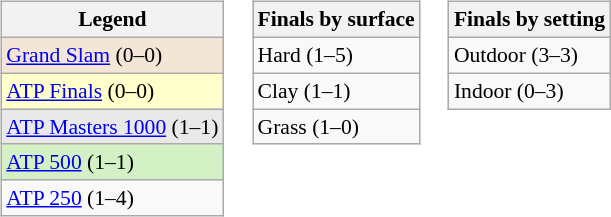<table>
<tr valign="top">
<td><br><table class="wikitable" style=font-size:90%>
<tr>
<th>Legend</th>
</tr>
<tr style="background:#f3e6d7;">
<td><a href='#'>Grand Slam</a> (0–0)</td>
</tr>
<tr style="background:#ffffcc;">
<td><a href='#'>ATP Finals</a> (0–0)</td>
</tr>
<tr style="background:#e9e9e9;">
<td><a href='#'>ATP Masters 1000</a> (1–1)</td>
</tr>
<tr style="background:#d4f1c5;">
<td><a href='#'>ATP 500</a> (1–1)</td>
</tr>
<tr>
<td><a href='#'>ATP 250</a> (1–4)</td>
</tr>
</table>
</td>
<td><br><table class="wikitable" style=font-size:90%>
<tr>
<th>Finals by surface</th>
</tr>
<tr>
<td>Hard (1–5)</td>
</tr>
<tr>
<td>Clay (1–1)</td>
</tr>
<tr>
<td>Grass (1–0)</td>
</tr>
</table>
</td>
<td><br><table class="wikitable" style=font-size:90%>
<tr>
<th>Finals by setting</th>
</tr>
<tr>
<td>Outdoor (3–3)</td>
</tr>
<tr>
<td>Indoor (0–3)</td>
</tr>
</table>
</td>
</tr>
</table>
